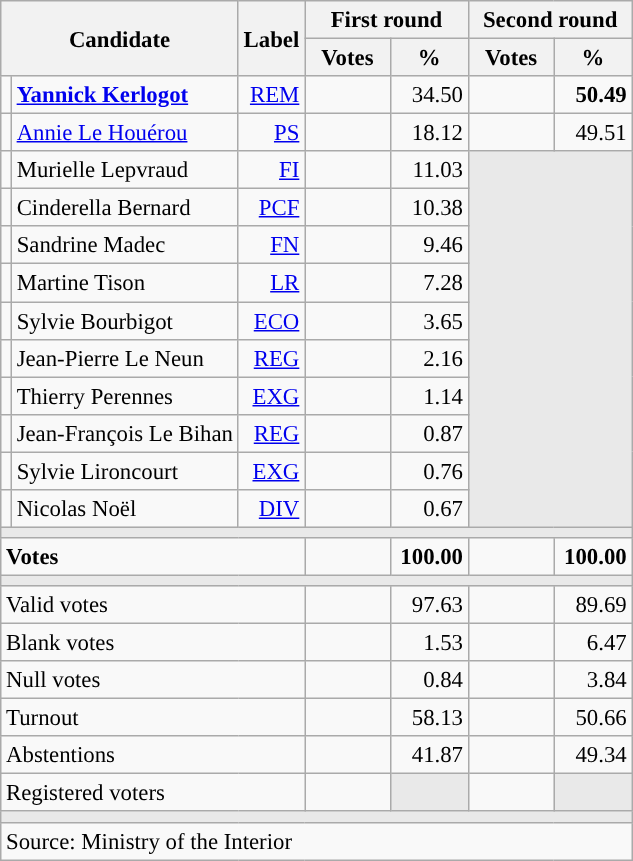<table class="wikitable" style="text-align:right;font-size:95%;">
<tr>
<th rowspan="2" colspan="2">Candidate</th>
<th rowspan="2">Label</th>
<th colspan="2">First round</th>
<th colspan="2">Second round</th>
</tr>
<tr>
<th style="width:50px;">Votes</th>
<th style="width:45px;">%</th>
<th style="width:50px;">Votes</th>
<th style="width:45px;">%</th>
</tr>
<tr>
<td style="color:inherit;background:"></td>
<td style="text-align:left;"><strong><a href='#'>Yannick Kerlogot</a></strong></td>
<td><a href='#'>REM</a></td>
<td></td>
<td>34.50</td>
<td><strong></strong></td>
<td><strong>50.49</strong></td>
</tr>
<tr>
<td style="color:inherit;background:"></td>
<td style="text-align:left;"><a href='#'>Annie Le Houérou</a></td>
<td><a href='#'>PS</a></td>
<td></td>
<td>18.12</td>
<td></td>
<td>49.51</td>
</tr>
<tr>
<td style="color:inherit;background:"></td>
<td style="text-align:left;">Murielle Lepvraud</td>
<td><a href='#'>FI</a></td>
<td></td>
<td>11.03</td>
<td colspan="2" rowspan="10" style="background:#E9E9E9;"></td>
</tr>
<tr>
<td style="color:inherit;background:"></td>
<td style="text-align:left;">Cinderella Bernard</td>
<td><a href='#'>PCF</a></td>
<td></td>
<td>10.38</td>
</tr>
<tr>
<td style="color:inherit;background:"></td>
<td style="text-align:left;">Sandrine Madec</td>
<td><a href='#'>FN</a></td>
<td></td>
<td>9.46</td>
</tr>
<tr>
<td style="color:inherit;background:"></td>
<td style="text-align:left;">Martine Tison</td>
<td><a href='#'>LR</a></td>
<td></td>
<td>7.28</td>
</tr>
<tr>
<td style="color:inherit;background:"></td>
<td style="text-align:left;">Sylvie Bourbigot</td>
<td><a href='#'>ECO</a></td>
<td></td>
<td>3.65</td>
</tr>
<tr>
<td style="color:inherit;background:"></td>
<td style="text-align:left;">Jean-Pierre Le Neun</td>
<td><a href='#'>REG</a></td>
<td></td>
<td>2.16</td>
</tr>
<tr>
<td style="color:inherit;background:"></td>
<td style="text-align:left;">Thierry Perennes</td>
<td><a href='#'>EXG</a></td>
<td></td>
<td>1.14</td>
</tr>
<tr>
<td style="color:inherit;background:"></td>
<td style="text-align:left;">Jean-François Le Bihan</td>
<td><a href='#'>REG</a></td>
<td></td>
<td>0.87</td>
</tr>
<tr>
<td style="color:inherit;background:"></td>
<td style="text-align:left;">Sylvie Lironcourt</td>
<td><a href='#'>EXG</a></td>
<td></td>
<td>0.76</td>
</tr>
<tr>
<td style="color:inherit;background:"></td>
<td style="text-align:left;">Nicolas Noël</td>
<td><a href='#'>DIV</a></td>
<td></td>
<td>0.67</td>
</tr>
<tr>
<td colspan="7" style="background:#E9E9E9;"></td>
</tr>
<tr style="font-weight:bold;">
<td colspan="3" style="text-align:left;">Votes</td>
<td></td>
<td>100.00</td>
<td></td>
<td>100.00</td>
</tr>
<tr>
<td colspan="7" style="background:#E9E9E9;"></td>
</tr>
<tr>
<td colspan="3" style="text-align:left;">Valid votes</td>
<td></td>
<td>97.63</td>
<td></td>
<td>89.69</td>
</tr>
<tr>
<td colspan="3" style="text-align:left;">Blank votes</td>
<td></td>
<td>1.53</td>
<td></td>
<td>6.47</td>
</tr>
<tr>
<td colspan="3" style="text-align:left;">Null votes</td>
<td></td>
<td>0.84</td>
<td></td>
<td>3.84</td>
</tr>
<tr>
<td colspan="3" style="text-align:left;">Turnout</td>
<td></td>
<td>58.13</td>
<td></td>
<td>50.66</td>
</tr>
<tr>
<td colspan="3" style="text-align:left;">Abstentions</td>
<td></td>
<td>41.87</td>
<td></td>
<td>49.34</td>
</tr>
<tr>
<td colspan="3" style="text-align:left;">Registered voters</td>
<td></td>
<td style="color:inherit;background:#E9E9E9;"></td>
<td></td>
<td style="color:inherit;background:#E9E9E9;"></td>
</tr>
<tr>
<td colspan="7" style="background:#E9E9E9;"></td>
</tr>
<tr>
<td colspan="7" style="text-align:left;">Source: Ministry of the Interior</td>
</tr>
</table>
